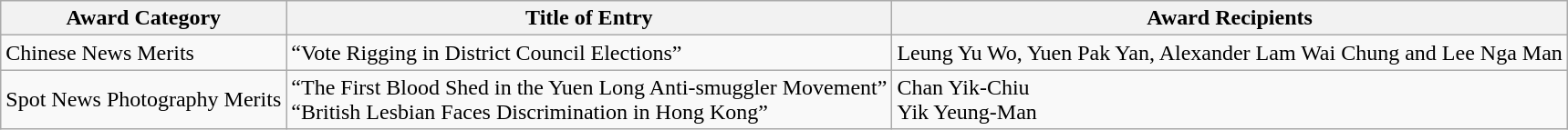<table class="wikitable">
<tr>
<th>Award Category</th>
<th>Title of Entry</th>
<th>Award Recipients</th>
</tr>
<tr>
<td>Chinese News Merits</td>
<td>“Vote Rigging in District Council Elections”</td>
<td>Leung Yu Wo, Yuen Pak Yan, Alexander Lam Wai Chung and Lee Nga Man</td>
</tr>
<tr>
<td>Spot News Photography Merits</td>
<td>“The First Blood Shed in the Yuen Long Anti-smuggler Movement”<br>“British Lesbian Faces Discrimination in Hong Kong”</td>
<td>Chan Yik-Chiu<br>Yik Yeung-Man</td>
</tr>
</table>
